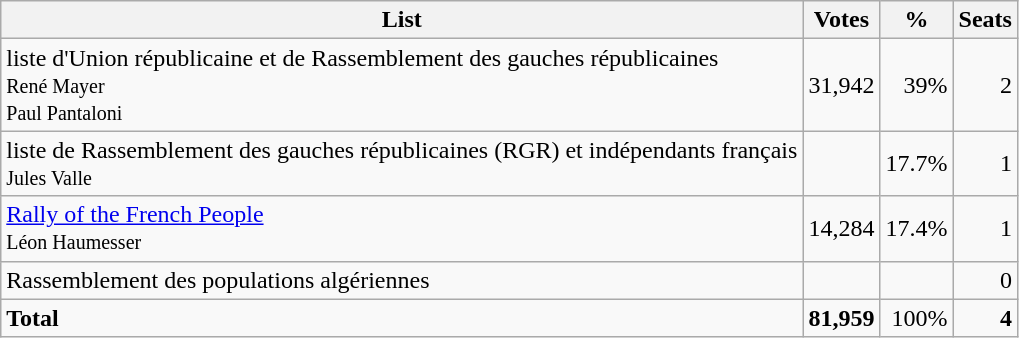<table class=wikitable style=text-align:right>
<tr>
<th>List</th>
<th>Votes</th>
<th>%</th>
<th>Seats</th>
</tr>
<tr>
<td align=left>liste d'Union républicaine et de Rassemblement des gauches républicaines<br><small>René Mayer<br>Paul Pantaloni</small></td>
<td align=left>31,942</td>
<td>39%</td>
<td>2</td>
</tr>
<tr>
<td align=left>liste de Rassemblement des gauches républicaines (RGR) et indépendants français<br><small>Jules Valle</small></td>
<td align=left></td>
<td>17.7%</td>
<td>1</td>
</tr>
<tr>
<td align=left><a href='#'>Rally of the French People</a><br><small>Léon Haumesser</small></td>
<td align=left>14,284</td>
<td>17.4%</td>
<td>1</td>
</tr>
<tr>
<td align=left>Rassemblement des populations algériennes</td>
<td align=left></td>
<td></td>
<td>0</td>
</tr>
<tr>
<td align=left><strong>Total</strong></td>
<td><strong>81,959</strong></td>
<td>100%</td>
<td><strong>4</strong></td>
</tr>
</table>
